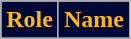<table class="wikitable">
<tr>
</tr>
<tr>
<th style="background:#000833; color:#FDB71A;" scope="col">Role</th>
<th style="background:#000833; color:#FDB71A;" scope="col">Name</th>
</tr>
<tr>
</tr>
</table>
